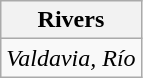<table class="wikitable" align=>
<tr>
<th colspan="1">Rivers</th>
</tr>
<tr>
<td><em>Valdavia, Río</em></td>
</tr>
</table>
